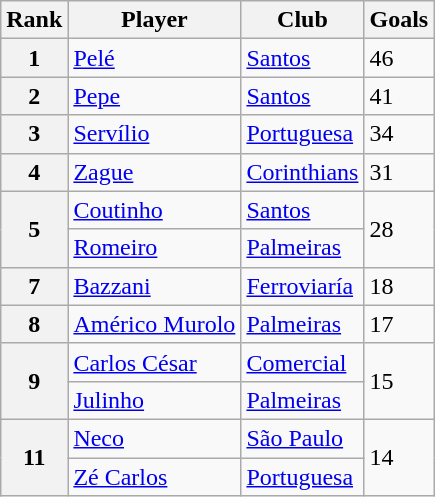<table class="wikitable">
<tr>
<th>Rank</th>
<th>Player</th>
<th>Club</th>
<th>Goals</th>
</tr>
<tr>
<th>1</th>
<td><a href='#'>Pelé</a></td>
<td><a href='#'>Santos</a></td>
<td>46</td>
</tr>
<tr>
<th>2</th>
<td><a href='#'>Pepe</a></td>
<td><a href='#'>Santos</a></td>
<td>41</td>
</tr>
<tr>
<th>3</th>
<td><a href='#'>Servílio</a></td>
<td><a href='#'>Portuguesa</a></td>
<td>34</td>
</tr>
<tr>
<th>4</th>
<td><a href='#'>Zague</a></td>
<td><a href='#'>Corinthians</a></td>
<td>31</td>
</tr>
<tr>
<th rowspan="2">5</th>
<td><a href='#'>Coutinho</a></td>
<td><a href='#'>Santos</a></td>
<td rowspan="2">28</td>
</tr>
<tr>
<td><a href='#'>Romeiro</a></td>
<td><a href='#'>Palmeiras</a></td>
</tr>
<tr>
<th>7</th>
<td><a href='#'>Bazzani</a></td>
<td><a href='#'>Ferroviaría</a></td>
<td>18</td>
</tr>
<tr>
<th>8</th>
<td><a href='#'>Américo Murolo</a></td>
<td><a href='#'>Palmeiras</a></td>
<td>17</td>
</tr>
<tr>
<th rowspan="2">9</th>
<td><a href='#'>Carlos César</a></td>
<td><a href='#'>Comercial</a></td>
<td rowspan="2">15</td>
</tr>
<tr>
<td><a href='#'>Julinho</a></td>
<td><a href='#'>Palmeiras</a></td>
</tr>
<tr>
<th rowspan="2">11</th>
<td><a href='#'>Neco</a></td>
<td><a href='#'>São Paulo</a></td>
<td rowspan="2">14</td>
</tr>
<tr>
<td><a href='#'>Zé Carlos</a></td>
<td><a href='#'>Portuguesa</a></td>
</tr>
</table>
